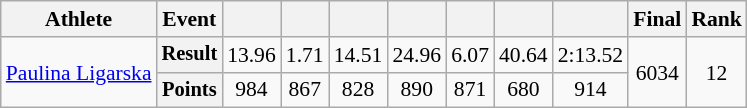<table class="wikitable" style="font-size:90%">
<tr>
<th>Athlete</th>
<th>Event</th>
<th></th>
<th></th>
<th></th>
<th></th>
<th></th>
<th></th>
<th></th>
<th>Final</th>
<th>Rank</th>
</tr>
<tr align="center">
<td rowspan="2" style="text-align:left"><a href='#'>Paulina Ligarska</a></td>
<th style="font-size:95%">Result</th>
<td>13.96</td>
<td>1.71</td>
<td>14.51</td>
<td>24.96</td>
<td>6.07 </td>
<td>40.64</td>
<td>2:13.52 </td>
<td rowspan="2">6034</td>
<td rowspan="2">12</td>
</tr>
<tr align="center">
<th style="font-size:95%">Points</th>
<td>984</td>
<td>867</td>
<td>828</td>
<td>890</td>
<td>871</td>
<td>680</td>
<td>914</td>
</tr>
</table>
